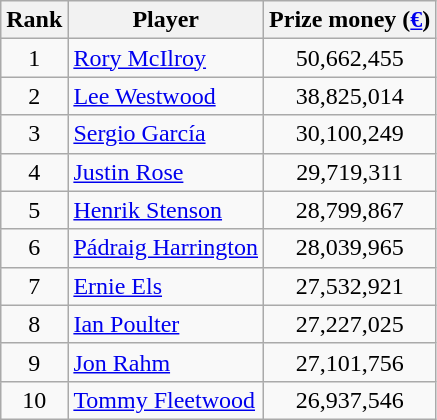<table class="wikitable">
<tr>
<th>Rank</th>
<th>Player</th>
<th>Prize money (<a href='#'>€</a>)</th>
</tr>
<tr>
<td align=center>1</td>
<td> <a href='#'>Rory McIlroy</a></td>
<td align=center>50,662,455</td>
</tr>
<tr>
<td align=center>2</td>
<td> <a href='#'>Lee Westwood</a></td>
<td align=center>38,825,014</td>
</tr>
<tr>
<td align=center>3</td>
<td> <a href='#'>Sergio García</a></td>
<td align=center>30,100,249</td>
</tr>
<tr>
<td align=center>4</td>
<td> <a href='#'>Justin Rose</a></td>
<td align=center>29,719,311</td>
</tr>
<tr>
<td align=center>5</td>
<td> <a href='#'>Henrik Stenson</a></td>
<td align=center>28,799,867</td>
</tr>
<tr>
<td align=center>6</td>
<td> <a href='#'>Pádraig Harrington</a></td>
<td align=center>28,039,965</td>
</tr>
<tr>
<td align=center>7</td>
<td> <a href='#'>Ernie Els</a></td>
<td align=center>27,532,921</td>
</tr>
<tr>
<td align=center>8</td>
<td> <a href='#'>Ian Poulter</a></td>
<td align=center>27,227,025</td>
</tr>
<tr>
<td align=center>9</td>
<td> <a href='#'>Jon Rahm</a></td>
<td align=center>27,101,756</td>
</tr>
<tr>
<td align=center>10</td>
<td> <a href='#'>Tommy Fleetwood</a></td>
<td align=center>26,937,546</td>
</tr>
</table>
